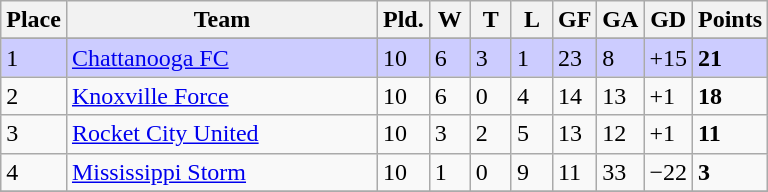<table class="wikitable">
<tr>
<th>Place</th>
<th width="200">Team</th>
<th width="20">Pld.</th>
<th width="20">W</th>
<th width="20">T</th>
<th width="20">L</th>
<th width="20">GF</th>
<th width="20">GA</th>
<th width="25">GD</th>
<th>Points</th>
</tr>
<tr>
</tr>
<tr bgcolor=#CCCCFF>
<td>1</td>
<td><a href='#'>Chattanooga FC</a></td>
<td>10</td>
<td>6</td>
<td>3</td>
<td>1</td>
<td>23</td>
<td>8</td>
<td>+15</td>
<td><strong>21</strong></td>
</tr>
<tr>
<td>2</td>
<td><a href='#'>Knoxville Force</a></td>
<td>10</td>
<td>6</td>
<td>0</td>
<td>4</td>
<td>14</td>
<td>13</td>
<td>+1</td>
<td><strong>18</strong></td>
</tr>
<tr>
<td>3</td>
<td><a href='#'>Rocket City United</a></td>
<td>10</td>
<td>3</td>
<td>2</td>
<td>5</td>
<td>13</td>
<td>12</td>
<td>+1</td>
<td><strong>11</strong></td>
</tr>
<tr>
<td>4</td>
<td><a href='#'>Mississippi Storm</a></td>
<td>10</td>
<td>1</td>
<td>0</td>
<td>9</td>
<td>11</td>
<td>33</td>
<td>−22</td>
<td><strong>3</strong></td>
</tr>
<tr>
</tr>
</table>
